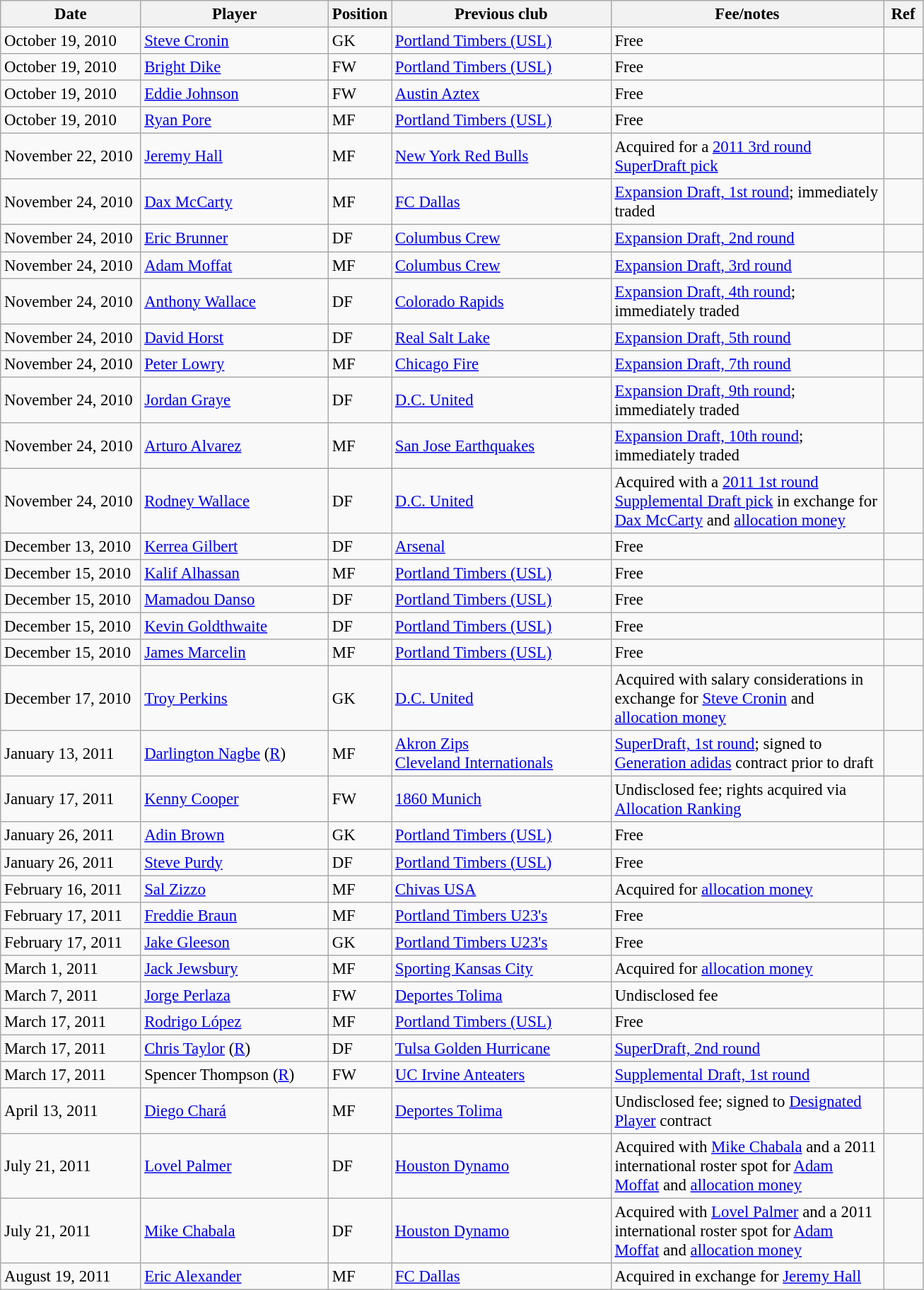<table class="wikitable" style="font-size:95%;">
<tr>
<th width=125px>Date</th>
<th width=170px>Player</th>
<th width=50px>Position</th>
<th width=200px>Previous club</th>
<th width=250px>Fee/notes</th>
<th width=30px>Ref</th>
</tr>
<tr>
<td>October 19, 2010</td>
<td> <a href='#'>Steve Cronin</a></td>
<td>GK</td>
<td> <a href='#'>Portland Timbers (USL)</a></td>
<td>Free</td>
<td></td>
</tr>
<tr>
<td>October 19, 2010</td>
<td> <a href='#'>Bright Dike</a></td>
<td>FW</td>
<td> <a href='#'>Portland Timbers (USL)</a></td>
<td>Free</td>
<td></td>
</tr>
<tr>
<td>October 19, 2010</td>
<td> <a href='#'>Eddie Johnson</a></td>
<td>FW</td>
<td> <a href='#'>Austin Aztex</a></td>
<td>Free</td>
<td></td>
</tr>
<tr>
<td>October 19, 2010</td>
<td> <a href='#'>Ryan Pore</a></td>
<td>MF</td>
<td> <a href='#'>Portland Timbers (USL)</a></td>
<td>Free</td>
<td></td>
</tr>
<tr>
<td>November 22, 2010</td>
<td> <a href='#'>Jeremy Hall</a></td>
<td>MF</td>
<td> <a href='#'>New York Red Bulls</a></td>
<td>Acquired for a <a href='#'>2011 3rd round SuperDraft pick</a></td>
<td></td>
</tr>
<tr>
<td>November 24, 2010</td>
<td> <a href='#'>Dax McCarty</a></td>
<td>MF</td>
<td> <a href='#'>FC Dallas</a></td>
<td><a href='#'>Expansion Draft, 1st round</a>; immediately traded</td>
<td></td>
</tr>
<tr>
<td>November 24, 2010</td>
<td> <a href='#'>Eric Brunner</a></td>
<td>DF</td>
<td> <a href='#'>Columbus Crew</a></td>
<td><a href='#'>Expansion Draft, 2nd round</a></td>
<td></td>
</tr>
<tr>
<td>November 24, 2010</td>
<td> <a href='#'>Adam Moffat</a></td>
<td>MF</td>
<td> <a href='#'>Columbus Crew</a></td>
<td><a href='#'>Expansion Draft, 3rd round</a></td>
<td></td>
</tr>
<tr>
<td>November 24, 2010</td>
<td> <a href='#'>Anthony Wallace</a></td>
<td>DF</td>
<td> <a href='#'>Colorado Rapids</a></td>
<td><a href='#'>Expansion Draft, 4th round</a>; immediately traded</td>
<td></td>
</tr>
<tr>
<td>November 24, 2010</td>
<td> <a href='#'>David Horst</a></td>
<td>DF</td>
<td> <a href='#'>Real Salt Lake</a></td>
<td><a href='#'>Expansion Draft, 5th round</a></td>
<td></td>
</tr>
<tr>
<td>November 24, 2010</td>
<td> <a href='#'>Peter Lowry</a></td>
<td>MF</td>
<td> <a href='#'>Chicago Fire</a></td>
<td><a href='#'>Expansion Draft, 7th round</a></td>
<td></td>
</tr>
<tr>
<td>November 24, 2010</td>
<td> <a href='#'>Jordan Graye</a></td>
<td>DF</td>
<td> <a href='#'>D.C. United</a></td>
<td><a href='#'>Expansion Draft, 9th round</a>; immediately traded</td>
<td></td>
</tr>
<tr>
<td>November 24, 2010</td>
<td> <a href='#'>Arturo Alvarez</a></td>
<td>MF</td>
<td> <a href='#'>San Jose Earthquakes</a></td>
<td><a href='#'>Expansion Draft, 10th round</a>; immediately traded</td>
<td></td>
</tr>
<tr>
<td>November 24, 2010</td>
<td> <a href='#'>Rodney Wallace</a></td>
<td>DF</td>
<td> <a href='#'>D.C. United</a></td>
<td>Acquired with a <a href='#'>2011 1st round Supplemental Draft pick</a> in exchange for <a href='#'>Dax McCarty</a> and <a href='#'>allocation money</a></td>
<td></td>
</tr>
<tr>
<td>December 13, 2010</td>
<td> <a href='#'>Kerrea Gilbert</a></td>
<td>DF</td>
<td> <a href='#'>Arsenal</a></td>
<td>Free</td>
<td></td>
</tr>
<tr>
<td>December 15, 2010</td>
<td> <a href='#'>Kalif Alhassan</a></td>
<td>MF</td>
<td> <a href='#'>Portland Timbers (USL)</a></td>
<td>Free</td>
<td></td>
</tr>
<tr>
<td>December 15, 2010</td>
<td> <a href='#'>Mamadou Danso</a></td>
<td>DF</td>
<td> <a href='#'>Portland Timbers (USL)</a></td>
<td>Free</td>
<td></td>
</tr>
<tr>
<td>December 15, 2010</td>
<td> <a href='#'>Kevin Goldthwaite</a></td>
<td>DF</td>
<td> <a href='#'>Portland Timbers (USL)</a></td>
<td>Free</td>
<td></td>
</tr>
<tr>
<td>December 15, 2010</td>
<td> <a href='#'>James Marcelin</a></td>
<td>MF</td>
<td> <a href='#'>Portland Timbers (USL)</a></td>
<td>Free</td>
<td></td>
</tr>
<tr>
<td>December 17, 2010</td>
<td> <a href='#'>Troy Perkins</a></td>
<td>GK</td>
<td> <a href='#'>D.C. United</a></td>
<td>Acquired with salary considerations in exchange for <a href='#'>Steve Cronin</a> and <a href='#'>allocation money</a></td>
<td></td>
</tr>
<tr>
<td>January 13, 2011</td>
<td> <a href='#'>Darlington Nagbe</a> (<a href='#'>R</a>)</td>
<td>MF</td>
<td> <a href='#'>Akron Zips</a><br> <a href='#'>Cleveland Internationals</a></td>
<td><a href='#'>SuperDraft, 1st round</a>; signed to <a href='#'>Generation adidas</a> contract prior to draft</td>
<td></td>
</tr>
<tr>
<td>January 17, 2011</td>
<td> <a href='#'>Kenny Cooper</a></td>
<td>FW</td>
<td> <a href='#'>1860 Munich</a></td>
<td>Undisclosed fee; rights acquired via <a href='#'>Allocation Ranking</a></td>
<td></td>
</tr>
<tr>
<td>January 26, 2011</td>
<td> <a href='#'>Adin Brown</a></td>
<td>GK</td>
<td> <a href='#'>Portland Timbers (USL)</a></td>
<td>Free</td>
<td></td>
</tr>
<tr>
<td>January 26, 2011</td>
<td> <a href='#'>Steve Purdy</a></td>
<td>DF</td>
<td> <a href='#'>Portland Timbers (USL)</a></td>
<td>Free</td>
<td></td>
</tr>
<tr>
<td>February 16, 2011</td>
<td> <a href='#'>Sal Zizzo</a></td>
<td>MF</td>
<td> <a href='#'>Chivas USA</a></td>
<td>Acquired for <a href='#'>allocation money</a></td>
<td></td>
</tr>
<tr>
<td>February 17, 2011</td>
<td> <a href='#'>Freddie Braun</a></td>
<td>MF</td>
<td> <a href='#'>Portland Timbers U23's</a></td>
<td>Free</td>
<td></td>
</tr>
<tr>
<td>February 17, 2011</td>
<td> <a href='#'>Jake Gleeson</a></td>
<td>GK</td>
<td> <a href='#'>Portland Timbers U23's</a></td>
<td>Free</td>
<td></td>
</tr>
<tr>
<td>March 1, 2011</td>
<td> <a href='#'>Jack Jewsbury</a></td>
<td>MF</td>
<td> <a href='#'>Sporting Kansas City</a></td>
<td>Acquired for <a href='#'>allocation money</a></td>
<td></td>
</tr>
<tr>
<td>March 7, 2011</td>
<td> <a href='#'>Jorge Perlaza</a></td>
<td>FW</td>
<td> <a href='#'>Deportes Tolima</a></td>
<td>Undisclosed fee</td>
<td></td>
</tr>
<tr>
<td>March 17, 2011</td>
<td> <a href='#'>Rodrigo López</a></td>
<td>MF</td>
<td> <a href='#'>Portland Timbers (USL)</a></td>
<td>Free</td>
<td></td>
</tr>
<tr>
<td>March 17, 2011</td>
<td> <a href='#'>Chris Taylor</a> (<a href='#'>R</a>)</td>
<td>DF</td>
<td> <a href='#'>Tulsa Golden Hurricane</a></td>
<td><a href='#'>SuperDraft, 2nd round</a></td>
<td></td>
</tr>
<tr>
<td>March 17, 2011</td>
<td> Spencer Thompson (<a href='#'>R</a>)</td>
<td>FW</td>
<td> <a href='#'>UC Irvine Anteaters</a></td>
<td><a href='#'>Supplemental Draft, 1st round</a></td>
<td></td>
</tr>
<tr>
<td>April 13, 2011</td>
<td> <a href='#'>Diego Chará</a></td>
<td>MF</td>
<td> <a href='#'>Deportes Tolima</a></td>
<td>Undisclosed fee; signed to <a href='#'>Designated Player</a> contract</td>
<td></td>
</tr>
<tr>
<td>July 21, 2011</td>
<td> <a href='#'>Lovel Palmer</a></td>
<td>DF</td>
<td> <a href='#'>Houston Dynamo</a></td>
<td>Acquired with <a href='#'>Mike Chabala</a> and a 2011 international roster spot for <a href='#'>Adam Moffat</a> and <a href='#'>allocation money</a></td>
<td></td>
</tr>
<tr>
<td>July 21, 2011</td>
<td> <a href='#'>Mike Chabala</a></td>
<td>DF</td>
<td> <a href='#'>Houston Dynamo</a></td>
<td>Acquired with <a href='#'>Lovel Palmer</a> and a 2011 international roster spot for <a href='#'>Adam Moffat</a> and <a href='#'>allocation money</a></td>
<td></td>
</tr>
<tr>
<td>August 19, 2011</td>
<td> <a href='#'>Eric Alexander</a></td>
<td>MF</td>
<td> <a href='#'>FC Dallas</a></td>
<td>Acquired in exchange for <a href='#'>Jeremy Hall</a></td>
<td></td>
</tr>
</table>
